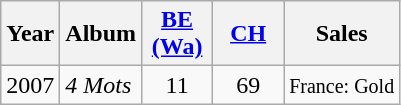<table class="wikitable">
<tr>
<th>Year</th>
<th>Album</th>
<th width="40"><a href='#'>BE <br>(Wa)</a><br></th>
<th width="40"><a href='#'>CH</a><br></th>
<th>Sales <br></th>
</tr>
<tr>
<td>2007</td>
<td><em>4 Mots</em></td>
<td align="center">11</td>
<td align="center">69</td>
<td><small>France: Gold</small></td>
</tr>
</table>
